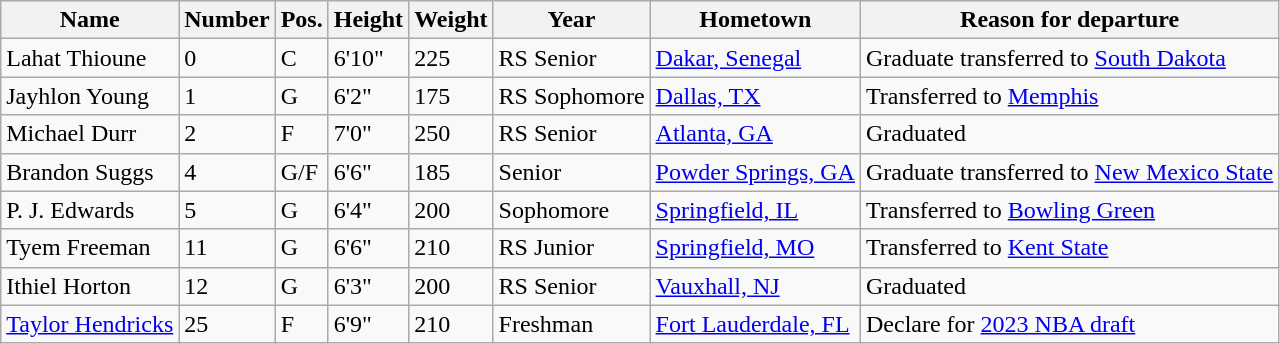<table class="wikitable sortable" border="1">
<tr>
<th>Name</th>
<th>Number</th>
<th>Pos.</th>
<th>Height</th>
<th>Weight</th>
<th>Year</th>
<th>Hometown</th>
<th class="unsortable">Reason for departure</th>
</tr>
<tr>
<td>Lahat Thioune</td>
<td>0</td>
<td>C</td>
<td>6'10"</td>
<td>225</td>
<td>RS Senior</td>
<td><a href='#'>Dakar, Senegal</a></td>
<td>Graduate transferred to <a href='#'>South Dakota</a></td>
</tr>
<tr>
<td>Jayhlon Young</td>
<td>1</td>
<td>G</td>
<td>6'2"</td>
<td>175</td>
<td>RS Sophomore</td>
<td><a href='#'>Dallas, TX</a></td>
<td>Transferred to <a href='#'>Memphis</a></td>
</tr>
<tr>
<td>Michael Durr</td>
<td>2</td>
<td>F</td>
<td>7'0"</td>
<td>250</td>
<td>RS Senior</td>
<td><a href='#'>Atlanta, GA</a></td>
<td>Graduated</td>
</tr>
<tr>
<td>Brandon Suggs</td>
<td>4</td>
<td>G/F</td>
<td>6'6"</td>
<td>185</td>
<td>Senior</td>
<td><a href='#'>Powder Springs, GA</a></td>
<td>Graduate transferred to <a href='#'>New Mexico State</a></td>
</tr>
<tr>
<td>P. J. Edwards</td>
<td>5</td>
<td>G</td>
<td>6'4"</td>
<td>200</td>
<td>Sophomore</td>
<td><a href='#'>Springfield, IL</a></td>
<td>Transferred to <a href='#'>Bowling Green</a></td>
</tr>
<tr>
<td>Tyem Freeman</td>
<td>11</td>
<td>G</td>
<td>6'6"</td>
<td>210</td>
<td>RS Junior</td>
<td><a href='#'>Springfield, MO</a></td>
<td>Transferred to <a href='#'>Kent State</a></td>
</tr>
<tr>
<td>Ithiel Horton</td>
<td>12</td>
<td>G</td>
<td>6'3"</td>
<td>200</td>
<td>RS Senior</td>
<td><a href='#'>Vauxhall, NJ</a></td>
<td>Graduated</td>
</tr>
<tr>
<td><a href='#'>Taylor Hendricks</a></td>
<td>25</td>
<td>F</td>
<td>6'9"</td>
<td>210</td>
<td>Freshman</td>
<td><a href='#'>Fort Lauderdale, FL</a></td>
<td>Declare for <a href='#'>2023 NBA draft</a></td>
</tr>
</table>
